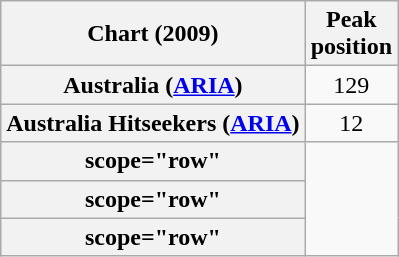<table class="wikitable sortable plainrowheaders">
<tr>
<th scope="col">Chart (2009)</th>
<th scope="col">Peak<br>position</th>
</tr>
<tr>
<th scope="row">Australia (<a href='#'>ARIA</a>)</th>
<td align="center">129</td>
</tr>
<tr>
<th scope="row">Australia Hitseekers (<a href='#'>ARIA</a>)</th>
<td align="center">12</td>
</tr>
<tr>
<th>scope="row"</th>
</tr>
<tr>
<th>scope="row"</th>
</tr>
<tr>
<th>scope="row"</th>
</tr>
</table>
